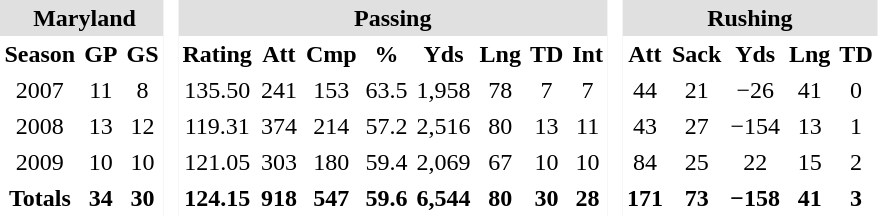<table BORDER="0" CELLPADDING="3" CELLSPACING="0" ID="Table3" border="2">
<tr ALIGN="center" bgcolor="#e0e0e0">
<th ALIGN="center" colspan="3"> Maryland</th>
<th ALIGN="center" rowspan="99" bgcolor="#ffffff"> </th>
<th ALIGN="center" colspan="8">Passing</th>
<th ALIGN="center" rowspan="99" bgcolor="#ffffff"> </th>
<th ALIGN="center" colspan="5">Rushing</th>
</tr>
<tr ALIGN="center">
</tr>
<tr ALIGN="center">
<th ALIGN="center">Season</th>
<th ALIGN="center">GP</th>
<th ALIGN="center">GS</th>
<th ALIGN="center">Rating</th>
<th ALIGN="center">Att</th>
<th ALIGN="center">Cmp</th>
<th ALIGN="center">%</th>
<th ALIGN="center">Yds</th>
<th ALIGN="center">Lng</th>
<th ALIGN="center">TD</th>
<th ALIGN="center">Int</th>
<th ALIGN="center">Att</th>
<th ALIGN="center">Sack</th>
<th ALIGN="center">Yds</th>
<th ALIGN="center">Lng</th>
<th ALIGN="center">TD</th>
</tr>
<tr ALIGN="center">
<td ALIGN="center">2007</td>
<td ALIGN="center">11</td>
<td ALIGN="center">8</td>
<td ALIGN="center">135.50</td>
<td ALIGN="center">241</td>
<td ALIGN="center">153</td>
<td ALIGN="center">63.5</td>
<td ALIGN="center">1,958</td>
<td ALIGN="center">78</td>
<td ALIGN="center">7</td>
<td ALIGN="center">7</td>
<td ALIGN="center">44</td>
<td ALIGN="center">21</td>
<td ALIGN="center">−26</td>
<td ALIGN="center">41</td>
<td ALIGN="center">0</td>
</tr>
<tr ALIGN="center">
<td ALIGN="center">2008</td>
<td ALIGN="center">13</td>
<td ALIGN="center">12</td>
<td ALIGN="center">119.31</td>
<td ALIGN="center">374</td>
<td ALIGN="center">214</td>
<td ALIGN="center">57.2</td>
<td ALIGN="center">2,516</td>
<td ALIGN="center">80</td>
<td ALIGN="center">13</td>
<td ALIGN="center">11</td>
<td ALIGN="center">43</td>
<td ALIGN="center">27</td>
<td ALIGN="center">−154</td>
<td ALIGN="center">13</td>
<td ALIGN="center">1</td>
</tr>
<tr ALIGN="center">
<td ALIGN="center">2009</td>
<td ALIGN="center">10</td>
<td ALIGN="center">10</td>
<td ALIGN="center">121.05</td>
<td ALIGN="center">303</td>
<td ALIGN="center">180</td>
<td ALIGN="center">59.4</td>
<td ALIGN="center">2,069</td>
<td ALIGN="center">67</td>
<td ALIGN="center">10</td>
<td ALIGN="center">10</td>
<td ALIGN="center">84</td>
<td ALIGN="center">25</td>
<td ALIGN="center">22</td>
<td ALIGN="center">15</td>
<td ALIGN="center">2</td>
</tr>
<tr ALIGN="center">
<th ALIGN="center">Totals</th>
<th ALIGN="center">34</th>
<th ALIGN="center">30</th>
<th ALIGN="center">124.15</th>
<th ALIGN="center">918</th>
<th ALIGN="center">547</th>
<th ALIGN="center">59.6</th>
<th ALIGN="center">6,544</th>
<th ALIGN="center">80</th>
<th ALIGN="center">30</th>
<th ALIGN="center">28</th>
<th ALIGN="center">171</th>
<th ALIGN="center">73</th>
<th ALIGN="center">−158</th>
<th ALIGN="center">41</th>
<th ALIGN="center">3</th>
</tr>
</table>
